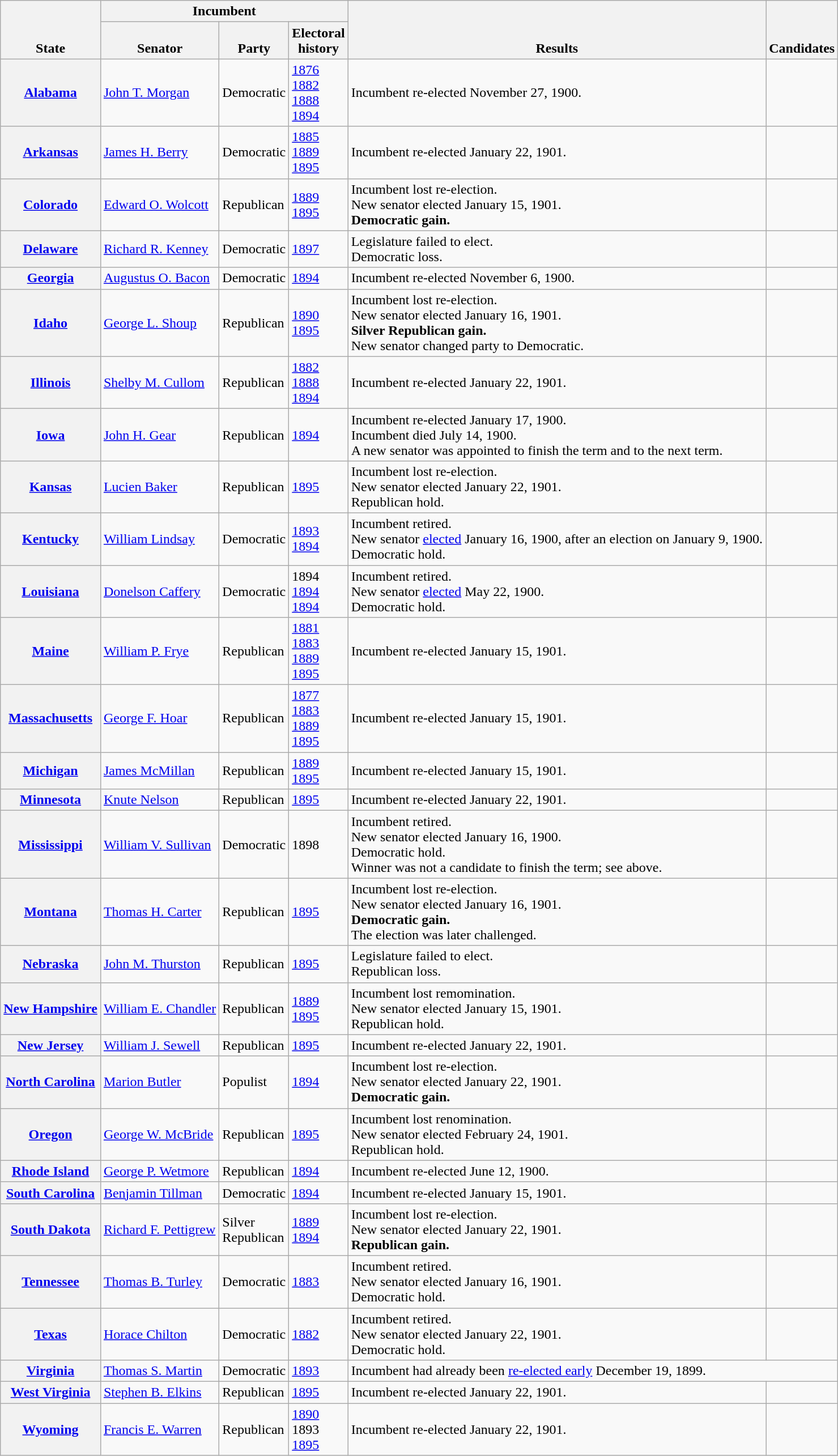<table class= wikitable>
<tr valign= bottom>
<th rowspan= 2>State</th>
<th colspan= 3>Incumbent</th>
<th rowspan= 2>Results</th>
<th rowspan= 2>Candidates</th>
</tr>
<tr valign= bottom>
<th>Senator</th>
<th>Party</th>
<th>Electoral<br>history</th>
</tr>
<tr>
<th><a href='#'>Alabama</a></th>
<td><a href='#'>John T. Morgan</a></td>
<td>Democratic</td>
<td><a href='#'>1876</a><br><a href='#'>1882</a><br><a href='#'>1888</a><br><a href='#'>1894</a></td>
<td>Incumbent re-elected November 27, 1900.</td>
<td nowrap></td>
</tr>
<tr>
<th><a href='#'>Arkansas</a></th>
<td><a href='#'>James H. Berry</a></td>
<td>Democratic</td>
<td><a href='#'>1885 </a><br><a href='#'>1889</a><br><a href='#'>1895</a></td>
<td>Incumbent re-elected January 22, 1901.</td>
<td nowrap></td>
</tr>
<tr>
<th><a href='#'>Colorado</a></th>
<td><a href='#'>Edward O. Wolcott</a></td>
<td>Republican</td>
<td><a href='#'>1889</a><br><a href='#'>1895</a></td>
<td>Incumbent lost re-election.<br>New senator elected January 15, 1901.<br><strong>Democratic gain.</strong></td>
<td nowrap></td>
</tr>
<tr>
<th><a href='#'>Delaware</a></th>
<td><a href='#'>Richard R. Kenney</a></td>
<td>Democratic</td>
<td><a href='#'>1897 </a></td>
<td>Legislature failed to elect.<br>Democratic loss.</td>
<td nowrap></td>
</tr>
<tr>
<th><a href='#'>Georgia</a></th>
<td><a href='#'>Augustus O. Bacon</a></td>
<td>Democratic</td>
<td><a href='#'>1894</a></td>
<td>Incumbent re-elected November 6, 1900.</td>
<td nowrap></td>
</tr>
<tr>
<th><a href='#'>Idaho</a></th>
<td><a href='#'>George L. Shoup</a></td>
<td>Republican</td>
<td><a href='#'>1890</a><br><a href='#'>1895</a></td>
<td>Incumbent lost re-election.<br>New senator elected January 16, 1901.<br><strong>Silver Republican gain.</strong><br>New senator changed party to Democratic.</td>
<td nowrap></td>
</tr>
<tr>
<th><a href='#'>Illinois</a></th>
<td><a href='#'>Shelby M. Cullom</a></td>
<td>Republican</td>
<td><a href='#'>1882</a><br><a href='#'>1888</a><br><a href='#'>1894</a></td>
<td>Incumbent re-elected January 22, 1901.</td>
<td nowrap></td>
</tr>
<tr>
<th><a href='#'>Iowa</a></th>
<td><a href='#'>John H. Gear</a></td>
<td>Republican</td>
<td><a href='#'>1894</a></td>
<td>Incumbent re-elected January 17, 1900.<br>Incumbent died July 14, 1900.<br>A new senator was appointed to finish the term and to the next term.</td>
<td nowrap></td>
</tr>
<tr>
<th><a href='#'>Kansas</a></th>
<td><a href='#'>Lucien Baker</a></td>
<td>Republican</td>
<td><a href='#'>1895</a></td>
<td>Incumbent lost re-election.<br>New senator elected January 22, 1901.<br>Republican hold.</td>
<td nowrap></td>
</tr>
<tr>
<th><a href='#'>Kentucky</a></th>
<td><a href='#'>William Lindsay</a></td>
<td>Democratic</td>
<td><a href='#'>1893 </a><br><a href='#'>1894</a></td>
<td>Incumbent retired.<br>New senator <a href='#'>elected</a> January 16, 1900, after an election on January 9, 1900.<br>Democratic hold.</td>
<td nowrap></td>
</tr>
<tr>
<th><a href='#'>Louisiana</a></th>
<td><a href='#'>Donelson Caffery</a></td>
<td>Democratic</td>
<td>1894 <br><a href='#'>1894 </a><br><a href='#'>1894</a></td>
<td>Incumbent retired.<br>New senator <a href='#'>elected</a> May 22, 1900.<br>Democratic hold.</td>
<td nowrap></td>
</tr>
<tr>
<th><a href='#'>Maine</a></th>
<td><a href='#'>William P. Frye</a></td>
<td>Republican</td>
<td><a href='#'>1881 </a><br><a href='#'>1883</a><br><a href='#'>1889</a><br><a href='#'>1895</a></td>
<td>Incumbent re-elected January 15, 1901.</td>
<td nowrap></td>
</tr>
<tr>
<th><a href='#'>Massachusetts</a></th>
<td><a href='#'>George F. Hoar</a></td>
<td>Republican</td>
<td><a href='#'>1877</a><br><a href='#'>1883</a><br><a href='#'>1889</a><br><a href='#'>1895</a></td>
<td>Incumbent re-elected January 15, 1901.</td>
<td nowrap></td>
</tr>
<tr>
<th><a href='#'>Michigan</a></th>
<td><a href='#'>James McMillan</a></td>
<td>Republican</td>
<td><a href='#'>1889</a><br><a href='#'>1895</a></td>
<td>Incumbent re-elected January 15, 1901.</td>
<td nowrap></td>
</tr>
<tr>
<th><a href='#'>Minnesota</a></th>
<td><a href='#'>Knute Nelson</a></td>
<td>Republican</td>
<td><a href='#'>1895</a></td>
<td>Incumbent re-elected January 22, 1901.</td>
<td nowrap></td>
</tr>
<tr>
<th><a href='#'>Mississippi</a></th>
<td><a href='#'>William V. Sullivan</a></td>
<td>Democratic</td>
<td>1898 </td>
<td>Incumbent retired.<br>New senator elected January 16, 1900.<br>Democratic hold.<br>Winner was not a candidate to finish the term; see above.</td>
<td nowrap></td>
</tr>
<tr>
<th><a href='#'>Montana</a></th>
<td><a href='#'>Thomas H. Carter</a></td>
<td>Republican</td>
<td><a href='#'>1895</a></td>
<td>Incumbent lost re-election.<br>New senator elected January 16, 1901.<br><strong>Democratic gain.</strong><br>The election was later challenged.</td>
<td nowrap></td>
</tr>
<tr>
<th><a href='#'>Nebraska</a></th>
<td><a href='#'>John M. Thurston</a></td>
<td>Republican</td>
<td><a href='#'>1895</a></td>
<td>Legislature failed to elect.<br>Republican loss.</td>
<td></td>
</tr>
<tr>
<th><a href='#'>New Hampshire</a></th>
<td><a href='#'>William E. Chandler</a></td>
<td>Republican</td>
<td><a href='#'>1889 </a><br><a href='#'>1895</a></td>
<td>Incumbent lost remomination.<br>New senator elected January 15, 1901.<br>Republican hold.</td>
<td nowrap></td>
</tr>
<tr>
<th><a href='#'>New Jersey</a></th>
<td><a href='#'>William J. Sewell</a></td>
<td>Republican</td>
<td><a href='#'>1895</a></td>
<td>Incumbent re-elected January 22, 1901.</td>
<td nowrap></td>
</tr>
<tr>
<th><a href='#'>North Carolina</a></th>
<td><a href='#'>Marion Butler</a></td>
<td>Populist</td>
<td><a href='#'>1894</a></td>
<td>Incumbent lost re-election.<br>New senator elected January 22, 1901.<br><strong>Democratic gain.</strong></td>
<td nowrap></td>
</tr>
<tr>
<th><a href='#'>Oregon</a></th>
<td><a href='#'>George W. McBride</a></td>
<td>Republican</td>
<td><a href='#'>1895</a></td>
<td>Incumbent lost renomination.<br>New senator elected February 24, 1901.<br>Republican hold.</td>
<td nowrap></td>
</tr>
<tr>
<th><a href='#'>Rhode Island</a></th>
<td><a href='#'>George P. Wetmore</a></td>
<td>Republican</td>
<td><a href='#'>1894</a></td>
<td>Incumbent re-elected June 12, 1900.</td>
<td nowrap></td>
</tr>
<tr>
<th><a href='#'>South Carolina</a></th>
<td><a href='#'>Benjamin Tillman</a></td>
<td>Democratic</td>
<td><a href='#'>1894</a></td>
<td>Incumbent re-elected January 15, 1901.</td>
<td nowrap></td>
</tr>
<tr>
<th><a href='#'>South Dakota</a></th>
<td><a href='#'>Richard F. Pettigrew</a></td>
<td>Silver<br>Republican</td>
<td><a href='#'>1889</a><br><a href='#'>1894</a></td>
<td>Incumbent lost re-election.<br>New senator elected January 22, 1901.<br><strong>Republican gain.</strong></td>
<td nowrap></td>
</tr>
<tr>
<th><a href='#'>Tennessee</a></th>
<td><a href='#'>Thomas B. Turley</a></td>
<td>Democratic</td>
<td><a href='#'>1883</a></td>
<td>Incumbent retired.<br>New senator elected January 16, 1901.<br>Democratic hold.</td>
<td nowrap></td>
</tr>
<tr>
<th><a href='#'>Texas</a></th>
<td><a href='#'>Horace Chilton</a></td>
<td>Democratic</td>
<td><a href='#'>1882</a></td>
<td>Incumbent retired.<br>New senator elected January 22, 1901.<br>Democratic hold.</td>
<td nowrap></td>
</tr>
<tr>
<th><a href='#'>Virginia</a></th>
<td><a href='#'>Thomas S. Martin</a></td>
<td>Democratic</td>
<td><a href='#'>1893 </a></td>
<td colspan=2>Incumbent had already been <a href='#'>re-elected early</a> December 19, 1899.</td>
</tr>
<tr>
<th><a href='#'>West Virginia</a></th>
<td><a href='#'>Stephen B. Elkins</a></td>
<td>Republican</td>
<td><a href='#'>1895</a></td>
<td>Incumbent re-elected January 22, 1901.</td>
<td nowrap></td>
</tr>
<tr>
<th><a href='#'>Wyoming</a></th>
<td><a href='#'>Francis E. Warren</a></td>
<td>Republican</td>
<td><a href='#'>1890</a><br>1893 <br><a href='#'>1895</a></td>
<td>Incumbent re-elected January 22, 1901.</td>
<td nowrap></td>
</tr>
</table>
